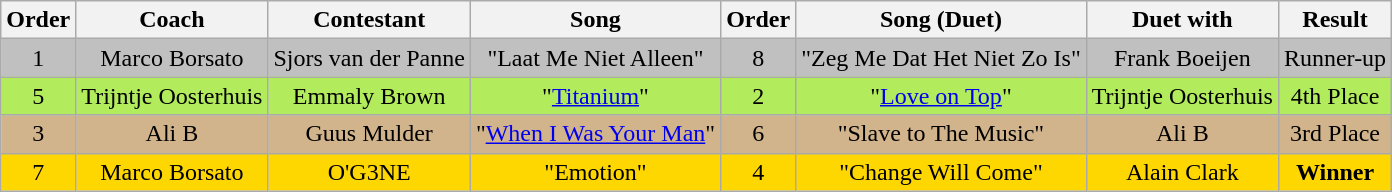<table class="wikitable" style="text-align: center; width: auto;">
<tr>
<th>Order</th>
<th>Coach</th>
<th>Contestant</th>
<th>Song</th>
<th>Order</th>
<th>Song (Duet)</th>
<th>Duet with</th>
<th>Result</th>
</tr>
<tr>
<td style="background:silver;">1</td>
<td style="background:silver;">Marco Borsato</td>
<td style="background:silver;">Sjors van der Panne</td>
<td style="background:silver;">"Laat Me Niet Alleen"</td>
<td style="background:silver;">8</td>
<td style="background:silver;">"Zeg Me Dat Het Niet Zo Is"</td>
<td style="background:silver;">Frank Boeijen</td>
<td style="background:silver;">Runner-up</td>
</tr>
<tr>
<td style="background:#B2EC5D;">5</td>
<td style="background:#B2EC5D;">Trijntje Oosterhuis</td>
<td style="background:#B2EC5D;">Emmaly Brown</td>
<td style="background:#B2EC5D;">"<a href='#'>Titanium</a>"</td>
<td style="background:#B2EC5D;">2</td>
<td style="background:#B2EC5D;">"<a href='#'>Love on Top</a>"</td>
<td style="background:#B2EC5D;">Trijntje Oosterhuis</td>
<td style="background:#B2EC5D;">4th Place</td>
</tr>
<tr>
<td style="background:tan;">3</td>
<td style="background:tan;">Ali B</td>
<td style="background:tan;">Guus Mulder</td>
<td style="background:tan;">"<a href='#'>When I Was Your Man</a>"</td>
<td style="background:tan;">6</td>
<td style="background:tan;">"Slave to The Music"</td>
<td style="background:tan;">Ali B</td>
<td style="background:tan;">3rd Place</td>
</tr>
<tr>
<td style="background:Gold;">7</td>
<td style="background:Gold;">Marco Borsato</td>
<td style="background:Gold;">O'G3NE</td>
<td style="background:Gold;">"Emotion"</td>
<td style="background:Gold;">4</td>
<td style="background:Gold;">"Change Will Come"</td>
<td style="background:Gold;">Alain Clark</td>
<td style="background:Gold;"><strong>Winner</strong></td>
</tr>
</table>
